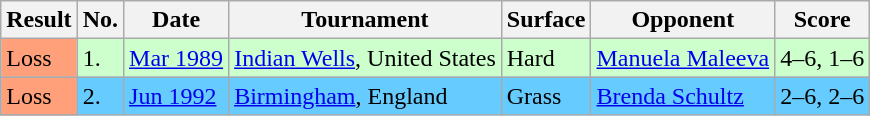<table class="wikitable">
<tr>
<th>Result</th>
<th>No.</th>
<th>Date</th>
<th>Tournament</th>
<th>Surface</th>
<th>Opponent</th>
<th>Score</th>
</tr>
<tr bgcolor="#CCFFCC">
<td style="background:#ffa07a;">Loss</td>
<td>1.</td>
<td><a href='#'>Mar 1989</a></td>
<td><a href='#'>Indian Wells</a>, United States</td>
<td>Hard</td>
<td> <a href='#'>Manuela Maleeva</a></td>
<td>4–6, 1–6</td>
</tr>
<tr bgcolor="66CCFF">
<td style="background:#ffa07a;">Loss</td>
<td>2.</td>
<td><a href='#'>Jun 1992</a></td>
<td><a href='#'>Birmingham</a>, England</td>
<td>Grass</td>
<td> <a href='#'>Brenda Schultz</a></td>
<td>2–6, 2–6</td>
</tr>
</table>
